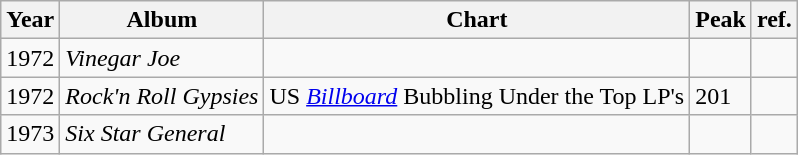<table class="wikitable">
<tr>
<th>Year</th>
<th>Album</th>
<th>Chart</th>
<th>Peak</th>
<th>ref.</th>
</tr>
<tr>
<td>1972</td>
<td><em>Vinegar Joe</em></td>
<td></td>
<td></td>
<td></td>
</tr>
<tr>
<td>1972</td>
<td><em>Rock'n Roll Gypsies</em></td>
<td>US <a href='#'><em>Billboard</em></a> Bubbling Under the Top LP's</td>
<td>201</td>
<td></td>
</tr>
<tr>
<td>1973</td>
<td><em>Six Star General</em></td>
<td></td>
<td></td>
<td></td>
</tr>
</table>
